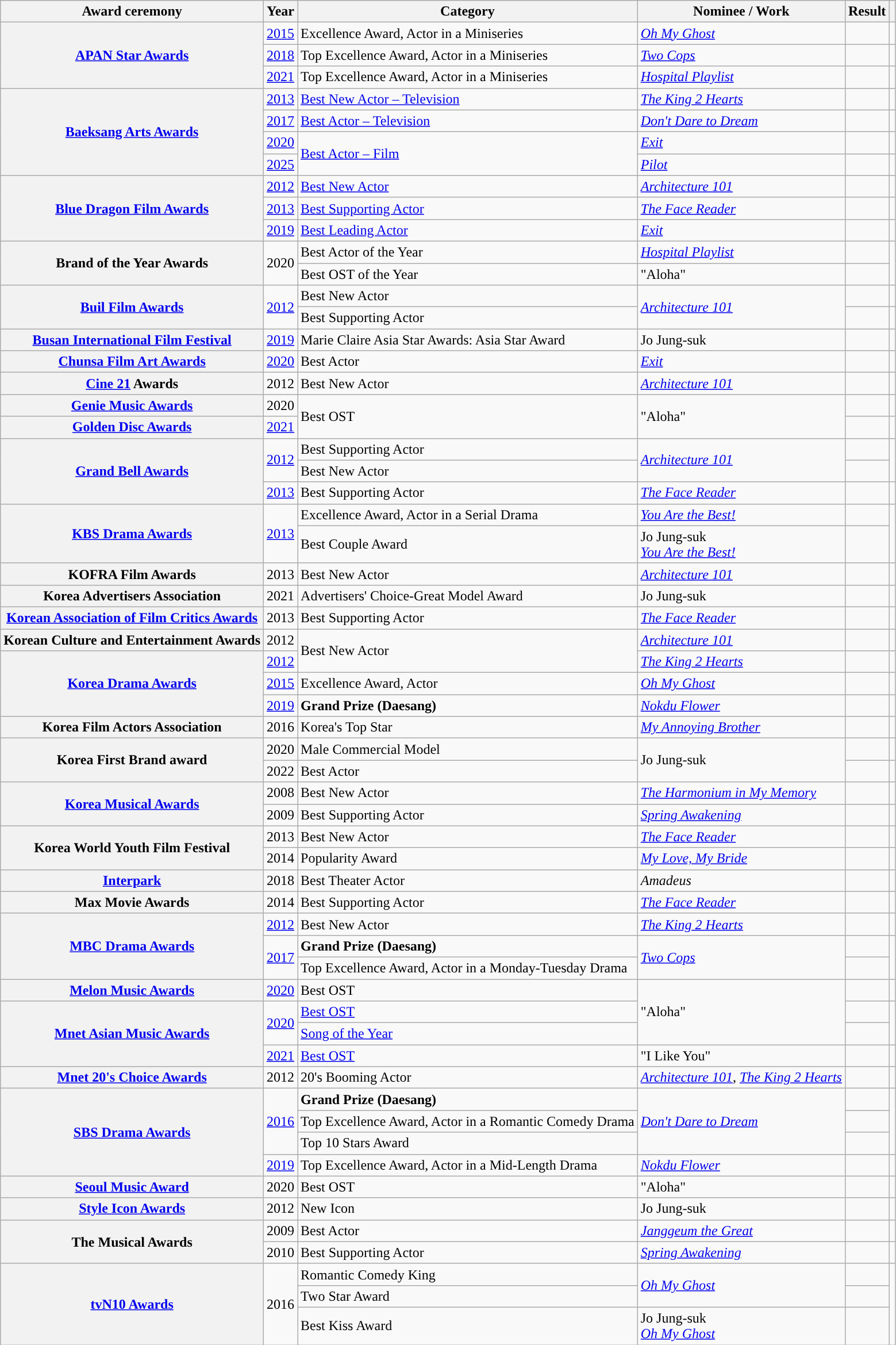<table class="wikitable plainrowheaders sortable">
<tr>
<th scope="col">Award ceremony</th>
<th scope="col">Year</th>
<th scope="col">Category</th>
<th scope="col">Nominee / Work</th>
<th scope="col">Result</th>
<th scope="col" class="unsortable"></th>
</tr>
<tr>
<th scope="row"  rowspan="3"><a href='#'>APAN Star Awards</a></th>
<td style="text-align:center"><a href='#'>2015</a></td>
<td>Excellence Award, Actor in a Miniseries</td>
<td><em><a href='#'>Oh My Ghost</a></em></td>
<td></td>
<td style="text-align:center"></td>
</tr>
<tr>
<td style="text-align:center"><a href='#'>2018</a></td>
<td>Top Excellence Award, Actor in a Miniseries</td>
<td><em><a href='#'>Two Cops</a></em></td>
<td></td>
<td style="text-align:center"></td>
</tr>
<tr>
<td style="text-align:center"><a href='#'>2021</a></td>
<td>Top Excellence Award, Actor in a Miniseries</td>
<td><em><a href='#'>Hospital Playlist</a></em></td>
<td></td>
<td style="text-align:center"></td>
</tr>
<tr>
<th scope="row"  rowspan="4"><a href='#'>Baeksang Arts Awards</a></th>
<td style="text-align:center"><a href='#'>2013</a></td>
<td><a href='#'>Best New Actor – Television</a></td>
<td><em><a href='#'>The King 2 Hearts</a></em></td>
<td></td>
<td style="text-align:center"></td>
</tr>
<tr>
<td style="text-align:center"><a href='#'>2017</a></td>
<td><a href='#'>Best Actor – Television</a></td>
<td><em><a href='#'>Don't Dare to Dream</a></em></td>
<td></td>
<td style="text-align:center"></td>
</tr>
<tr>
<td style="text-align:center"><a href='#'>2020</a></td>
<td rowspan="2"><a href='#'>Best Actor – Film</a></td>
<td><em><a href='#'>Exit</a></em></td>
<td></td>
<td style="text-align:center"></td>
</tr>
<tr>
<td style="text-align:center"><a href='#'>2025</a></td>
<td><em><a href='#'>Pilot</a></em></td>
<td></td>
<td style="text-align:center"></td>
</tr>
<tr>
<th scope="row"  rowspan="3"><a href='#'>Blue Dragon Film Awards</a></th>
<td style="text-align:center"><a href='#'>2012</a></td>
<td><a href='#'>Best New Actor</a></td>
<td><em><a href='#'>Architecture 101</a></em></td>
<td></td>
<td style="text-align:center"></td>
</tr>
<tr>
<td style="text-align:center"><a href='#'>2013</a></td>
<td><a href='#'>Best Supporting Actor</a></td>
<td><em><a href='#'>The Face Reader</a></em></td>
<td></td>
<td style="text-align:center"></td>
</tr>
<tr>
<td style="text-align:center"><a href='#'>2019</a></td>
<td><a href='#'>Best Leading Actor</a></td>
<td><em><a href='#'>Exit</a></em></td>
<td></td>
<td style="text-align:center"></td>
</tr>
<tr>
<th scope="row" rowspan="2">Brand of the Year Awards</th>
<td rowspan="2" style="text-align:center">2020</td>
<td>Best Actor of the Year</td>
<td><em><a href='#'>Hospital Playlist</a></em></td>
<td></td>
<td rowspan="2" style="text-align:center"></td>
</tr>
<tr>
<td>Best OST of the Year</td>
<td>"Aloha"</td>
<td></td>
</tr>
<tr>
<th scope="row"  rowspan="2"><a href='#'>Buil Film Awards</a></th>
<td rowspan="2" style="text-align:center"><a href='#'>2012</a></td>
<td>Best New Actor</td>
<td rowspan="2"><em><a href='#'>Architecture 101</a></em></td>
<td></td>
<td style="text-align:center"></td>
</tr>
<tr>
<td>Best Supporting Actor</td>
<td></td>
<td style="text-align:center"></td>
</tr>
<tr>
<th scope="row"><a href='#'>Busan International Film Festival</a></th>
<td style="text-align:center"><a href='#'>2019</a></td>
<td>Marie Claire Asia Star Awards: Asia Star Award</td>
<td>Jo Jung-suk</td>
<td></td>
<td style="text-align:center"></td>
</tr>
<tr>
<th scope="row"><a href='#'>Chunsa Film Art Awards</a></th>
<td style="text-align:center"><a href='#'>2020</a></td>
<td>Best Actor</td>
<td><em><a href='#'>Exit</a></em></td>
<td></td>
<td style="text-align:center"></td>
</tr>
<tr>
<th scope="row"><a href='#'>Cine 21</a> Awards</th>
<td style="text-align:center">2012</td>
<td>Best New Actor</td>
<td><em><a href='#'>Architecture 101</a></em></td>
<td></td>
<td style="text-align:center"></td>
</tr>
<tr>
<th scope="row"><a href='#'>Genie Music Awards</a></th>
<td style="text-align:center">2020</td>
<td rowspan="2">Best OST</td>
<td rowspan="2">"Aloha"</td>
<td></td>
<td style="text-align:center"></td>
</tr>
<tr>
<th scope="row"><a href='#'>Golden Disc Awards</a></th>
<td style="text-align:center"><a href='#'>2021</a></td>
<td></td>
<td style="text-align:center"></td>
</tr>
<tr>
<th scope="row"  rowspan="3"><a href='#'>Grand Bell Awards</a></th>
<td rowspan="2" style="text-align:center"><a href='#'>2012</a></td>
<td>Best Supporting Actor</td>
<td rowspan="2"><em><a href='#'>Architecture 101</a></em></td>
<td></td>
<td rowspan="2" style="text-align:center"></td>
</tr>
<tr>
<td>Best New Actor</td>
<td></td>
</tr>
<tr>
<td style="text-align:center"><a href='#'>2013</a></td>
<td>Best Supporting Actor</td>
<td><em><a href='#'>The Face Reader</a></em></td>
<td></td>
<td style="text-align:center"></td>
</tr>
<tr>
<th scope="row"  rowspan="2"><a href='#'>KBS Drama Awards</a></th>
<td rowspan="2" style="text-align:center"><a href='#'>2013</a></td>
<td>Excellence Award, Actor in a Serial Drama</td>
<td><em><a href='#'>You Are the Best!</a></em></td>
<td></td>
<td rowspan="2" style="text-align:center"></td>
</tr>
<tr>
<td>Best Couple Award</td>
<td>Jo Jung-suk <br><em><a href='#'>You Are the Best!</a></em></td>
<td></td>
</tr>
<tr>
<th scope="row">KOFRA Film Awards</th>
<td style="text-align:center">2013</td>
<td>Best New Actor</td>
<td><em><a href='#'>Architecture 101</a></em></td>
<td></td>
<td style="text-align:center"></td>
</tr>
<tr>
<th scope="row">Korea Advertisers Association</th>
<td style="text-align:center">2021</td>
<td>Advertisers' Choice-Great Model Award</td>
<td>Jo Jung-suk</td>
<td></td>
<td style="text-align:center"></td>
</tr>
<tr>
<th scope="row"><a href='#'>Korean Association of Film Critics Awards</a></th>
<td style="text-align:center">2013</td>
<td>Best Supporting Actor</td>
<td><em><a href='#'>The Face Reader</a></em></td>
<td></td>
<td style="text-align:center"></td>
</tr>
<tr>
<th scope="row">Korean Culture and Entertainment Awards</th>
<td style="text-align:center">2012</td>
<td rowspan="2">Best New Actor</td>
<td><em><a href='#'>Architecture 101</a></em></td>
<td></td>
<td style="text-align:center"></td>
</tr>
<tr>
<th scope="row"  rowspan="3"><a href='#'>Korea Drama Awards</a></th>
<td style="text-align:center"><a href='#'>2012</a></td>
<td><em><a href='#'>The King 2 Hearts</a></em></td>
<td></td>
<td style="text-align:center"></td>
</tr>
<tr>
<td style="text-align:center"><a href='#'>2015</a></td>
<td>Excellence Award, Actor</td>
<td><em><a href='#'>Oh My Ghost</a></em></td>
<td></td>
<td style="text-align:center"></td>
</tr>
<tr>
<td style="text-align:center"><a href='#'>2019</a></td>
<td><strong>Grand Prize (Daesang)</strong></td>
<td><em><a href='#'>Nokdu Flower</a></em></td>
<td></td>
<td style="text-align:center"></td>
</tr>
<tr>
<th scope="row">Korea Film Actors Association</th>
<td style="text-align:center">2016</td>
<td>Korea's Top Star</td>
<td><em><a href='#'>My Annoying Brother</a></em></td>
<td></td>
<td style="text-align:center"></td>
</tr>
<tr>
<th scope="row"  rowspan="2">Korea First Brand award</th>
<td style="text-align:center">2020</td>
<td>Male Commercial Model</td>
<td rowspan="2">Jo Jung-suk</td>
<td></td>
<td style="text-align:center"></td>
</tr>
<tr>
<td style="text-align:center">2022</td>
<td>Best Actor</td>
<td></td>
<td style="text-align:center"></td>
</tr>
<tr>
<th scope="row"  rowspan="2"><a href='#'>Korea Musical Awards</a></th>
<td style="text-align:center">2008</td>
<td>Best New Actor</td>
<td><em><a href='#'>The Harmonium in My Memory</a></em></td>
<td></td>
<td style="text-align:center"></td>
</tr>
<tr>
<td style="text-align:center">2009</td>
<td>Best Supporting Actor</td>
<td><em><a href='#'>Spring Awakening</a></em></td>
<td></td>
<td style="text-align:center"></td>
</tr>
<tr>
<th scope="row"  rowspan="2">Korea World Youth Film Festival</th>
<td style="text-align:center">2013</td>
<td>Best New Actor</td>
<td><em><a href='#'>The Face Reader</a></em></td>
<td></td>
<td style="text-align:center"></td>
</tr>
<tr>
<td style="text-align:center">2014</td>
<td>Popularity Award</td>
<td><em><a href='#'>My Love, My Bride</a></em></td>
<td></td>
<td style="text-align:center"></td>
</tr>
<tr>
<th scope="row"><a href='#'>Interpark</a> </th>
<td style="text-align:center">2018</td>
<td>Best Theater Actor</td>
<td><em>Amadeus</em></td>
<td></td>
<td style="text-align:center"></td>
</tr>
<tr>
<th scope="row">Max Movie Awards</th>
<td style="text-align:center">2014</td>
<td>Best Supporting Actor</td>
<td><em><a href='#'>The Face Reader</a></em></td>
<td></td>
<td style="text-align:center"></td>
</tr>
<tr>
<th scope="row"  rowspan="3"><a href='#'>MBC Drama Awards</a></th>
<td style="text-align:center"><a href='#'>2012</a></td>
<td>Best New Actor</td>
<td><em><a href='#'>The King 2 Hearts</a></em></td>
<td></td>
<td style="text-align:center"></td>
</tr>
<tr>
<td rowspan="2" style="text-align:center"><a href='#'>2017</a></td>
<td><strong>Grand Prize (Daesang)</strong></td>
<td rowspan="2"><em><a href='#'>Two Cops</a></em></td>
<td></td>
<td rowspan="2" style="text-align:center"></td>
</tr>
<tr>
<td>Top Excellence Award, Actor in a Monday-Tuesday Drama</td>
<td></td>
</tr>
<tr>
<th scope="row"><a href='#'>Melon Music Awards</a></th>
<td style="text-align:center"><a href='#'>2020</a></td>
<td>Best OST</td>
<td rowspan="3">"Aloha"</td>
<td></td>
<td style="text-align:center"></td>
</tr>
<tr>
<th scope="row"  rowspan="3"><a href='#'>Mnet Asian Music Awards</a></th>
<td rowspan="2" style="text-align:center"><a href='#'>2020</a></td>
<td><a href='#'>Best OST</a></td>
<td></td>
<td rowspan="2" style="text-align:center"></td>
</tr>
<tr>
<td><a href='#'>Song of the Year</a></td>
<td></td>
</tr>
<tr>
<td style="text-align:center"><a href='#'>2021</a></td>
<td><a href='#'>Best OST</a></td>
<td>"I Like You"</td>
<td></td>
<td style="text-align:center"></td>
</tr>
<tr>
<th scope="row"><a href='#'>Mnet 20's Choice Awards</a></th>
<td style="text-align:center">2012</td>
<td>20's Booming Actor</td>
<td><em><a href='#'>Architecture 101</a></em>, <em><a href='#'>The King 2 Hearts</a></em></td>
<td></td>
<td style="text-align:center"></td>
</tr>
<tr>
<th scope="row"  rowspan="4"><a href='#'>SBS Drama Awards</a></th>
<td rowspan="3" style="text-align:center"><a href='#'>2016</a></td>
<td><strong>Grand Prize (Daesang)</strong></td>
<td rowspan="3"><em><a href='#'>Don't Dare to Dream</a></em></td>
<td></td>
<td rowspan="3" style="text-align:center"></td>
</tr>
<tr>
<td>Top Excellence Award, Actor in a Romantic Comedy Drama</td>
<td></td>
</tr>
<tr>
<td>Top 10 Stars Award</td>
<td></td>
</tr>
<tr>
<td style="text-align:center"><a href='#'>2019</a></td>
<td>Top Excellence Award, Actor in a Mid-Length Drama</td>
<td><em><a href='#'>Nokdu Flower</a></em></td>
<td></td>
<td style="text-align:center"></td>
</tr>
<tr>
<th scope="row"><a href='#'>Seoul Music Award</a></th>
<td style="text-align:center">2020</td>
<td>Best OST</td>
<td>"Aloha"</td>
<td></td>
<td style="text-align:center"></td>
</tr>
<tr>
<th scope="row"><a href='#'>Style Icon Awards</a></th>
<td style="text-align:center">2012</td>
<td>New Icon</td>
<td>Jo Jung-suk</td>
<td></td>
<td style="text-align:center"></td>
</tr>
<tr>
<th scope="row"  rowspan="2">The Musical Awards</th>
<td style="text-align:center">2009</td>
<td>Best Actor</td>
<td><em><a href='#'>Janggeum the Great</a></em></td>
<td></td>
<td style="text-align:center"></td>
</tr>
<tr>
<td style="text-align:center">2010</td>
<td>Best Supporting Actor</td>
<td><em><a href='#'>Spring Awakening</a></em></td>
<td></td>
<td style="text-align:center"></td>
</tr>
<tr>
<th scope="row" rowspan="3"><a href='#'>tvN10 Awards</a></th>
<td rowspan="3" style="text-align:center">2016</td>
<td>Romantic Comedy King</td>
<td rowspan="2"><em><a href='#'>Oh My Ghost</a></em></td>
<td></td>
<td rowspan="3" style="text-align:center"></td>
</tr>
<tr>
<td>Two Star Award</td>
<td></td>
</tr>
<tr>
<td>Best Kiss Award</td>
<td>Jo Jung-suk <br> <em><a href='#'>Oh My Ghost</a></em></td>
<td></td>
</tr>
</table>
